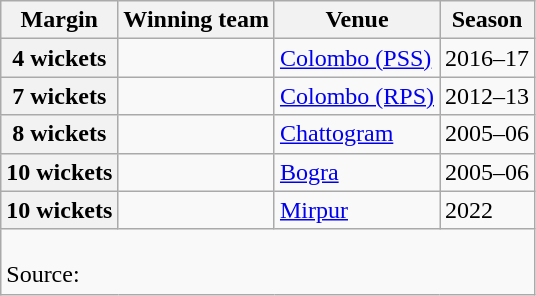<table class="wikitable">
<tr>
<th align="center"><strong>Margin</strong></th>
<th align="center"><strong>Winning team</strong></th>
<th align="center"><strong>Venue</strong></th>
<th align="center"><strong>Season</strong></th>
</tr>
<tr>
<th>4 wickets</th>
<td></td>
<td><a href='#'>Colombo (PSS)</a></td>
<td>2016–17</td>
</tr>
<tr>
<th>7 wickets</th>
<td></td>
<td><a href='#'>Colombo (RPS)</a></td>
<td>2012–13</td>
</tr>
<tr>
<th>8 wickets</th>
<td></td>
<td><a href='#'>Chattogram</a></td>
<td>2005–06</td>
</tr>
<tr>
<th>10 wickets</th>
<td></td>
<td><a href='#'>Bogra</a></td>
<td>2005–06</td>
</tr>
<tr>
<th>10 wickets</th>
<td></td>
<td><a href='#'>Mirpur</a></td>
<td>2022</td>
</tr>
<tr>
<td colspan="5"><br>Source:</td>
</tr>
</table>
